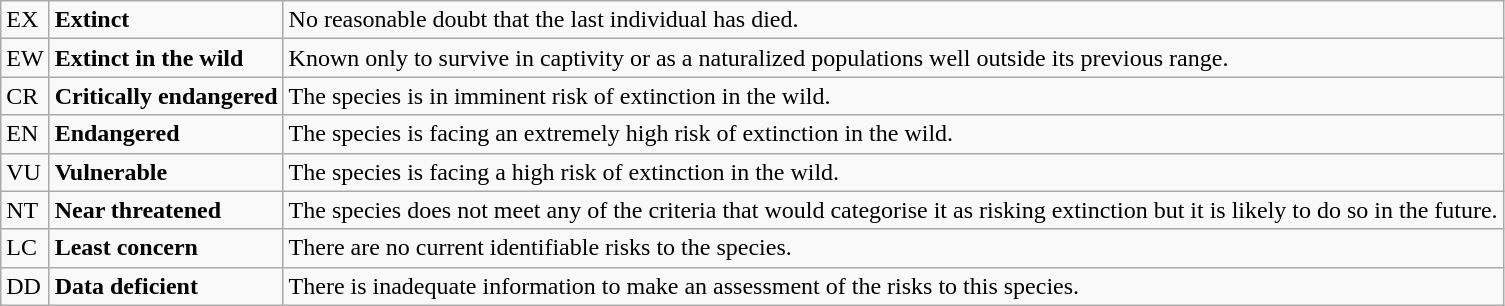<table class="wikitable" style="text-align:left">
<tr>
<td>EX</td>
<td><strong>Extinct</strong></td>
<td>No reasonable doubt that the last individual has died.</td>
</tr>
<tr>
<td>EW</td>
<td><strong>Extinct in the wild</strong></td>
<td>Known only to survive in captivity or as a naturalized populations well outside its previous range.</td>
</tr>
<tr>
<td>CR</td>
<td><strong>Critically endangered</strong></td>
<td>The species is in imminent risk of extinction in the wild.</td>
</tr>
<tr>
<td>EN</td>
<td><strong>Endangered</strong></td>
<td>The species is facing an extremely high risk of extinction in the wild.</td>
</tr>
<tr>
<td>VU</td>
<td><strong>Vulnerable</strong></td>
<td>The species is facing a high risk of extinction in the wild.</td>
</tr>
<tr>
<td>NT</td>
<td><strong>Near threatened</strong></td>
<td>The species does not meet any of the criteria that would categorise it as risking extinction but it is likely to do so in the future.</td>
</tr>
<tr>
<td>LC</td>
<td><strong>Least concern</strong></td>
<td>There are no current identifiable risks to the species.</td>
</tr>
<tr>
<td>DD</td>
<td><strong>Data deficient</strong></td>
<td>There is inadequate information to make an assessment of the risks to this species.</td>
</tr>
</table>
